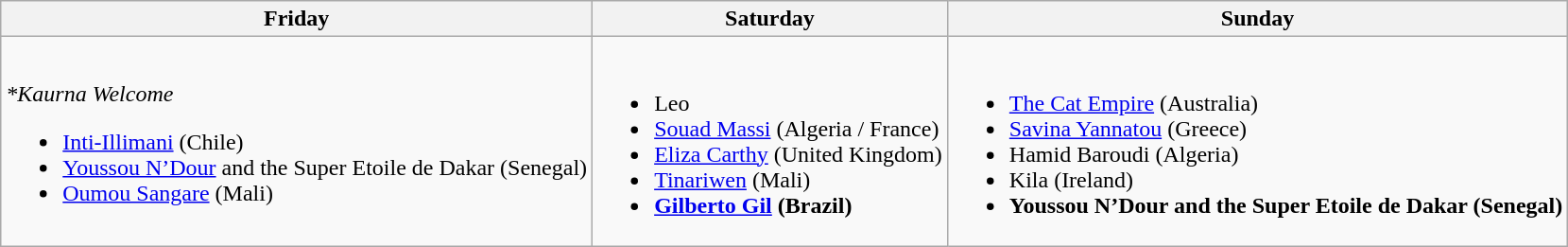<table class="wikitable">
<tr>
<th>Friday</th>
<th>Saturday</th>
<th>Sunday</th>
</tr>
<tr>
<td><br><em>*Kaurna Welcome</em><ul><li><a href='#'>Inti-Illimani</a> (Chile)</li><li><a href='#'>Youssou N’Dour</a> and the Super Etoile de Dakar (Senegal)</li><li><a href='#'>Oumou Sangare</a> (Mali)</li></ul></td>
<td><br><ul><li>Leo</li><li><a href='#'>Souad Massi</a> (Algeria / France)</li><li><a href='#'>Eliza Carthy</a> (United Kingdom)</li><li><a href='#'>Tinariwen</a> (Mali)</li><li><strong><a href='#'>Gilberto Gil</a> (Brazil)</strong></li></ul></td>
<td><br><ul><li><a href='#'>The Cat Empire</a> (Australia)</li><li><a href='#'>Savina Yannatou</a> (Greece)</li><li>Hamid Baroudi (Algeria)</li><li>Kila (Ireland)</li><li><strong>Youssou N’Dour and the Super Etoile de Dakar (Senegal)</strong></li></ul></td>
</tr>
</table>
